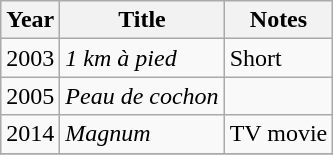<table class="wikitable sortable">
<tr>
<th>Year</th>
<th>Title</th>
<th>Notes</th>
</tr>
<tr>
<td>2003</td>
<td><em>1 km à pied</em></td>
<td>Short</td>
</tr>
<tr>
<td>2005</td>
<td><em>Peau de cochon</em></td>
<td></td>
</tr>
<tr>
<td>2014</td>
<td><em>Magnum</em></td>
<td>TV movie</td>
</tr>
<tr>
</tr>
</table>
